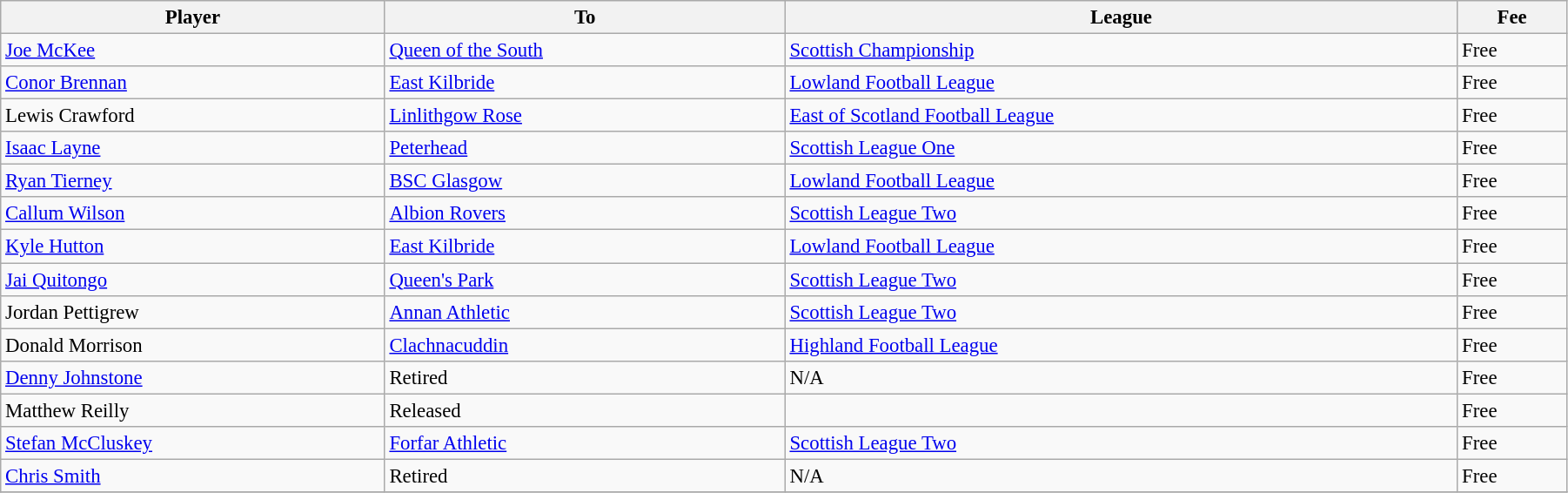<table class="wikitable" style="text-align:center; font-size:95%;width:95%; text-align:left">
<tr>
<th>Player</th>
<th>To</th>
<th>League</th>
<th>Fee</th>
</tr>
<tr>
<td><a href='#'>Joe McKee</a></td>
<td><a href='#'>Queen of the South</a></td>
<td><a href='#'>Scottish Championship</a></td>
<td>Free</td>
</tr>
<tr>
<td><a href='#'>Conor Brennan</a></td>
<td><a href='#'>East Kilbride</a></td>
<td><a href='#'>Lowland Football League</a></td>
<td>Free</td>
</tr>
<tr>
<td>Lewis Crawford</td>
<td><a href='#'>Linlithgow Rose</a></td>
<td><a href='#'>East of Scotland Football League</a></td>
<td>Free</td>
</tr>
<tr>
<td><a href='#'>Isaac Layne</a></td>
<td><a href='#'>Peterhead</a></td>
<td><a href='#'>Scottish League One</a></td>
<td>Free</td>
</tr>
<tr>
<td><a href='#'>Ryan Tierney</a></td>
<td><a href='#'>BSC Glasgow</a></td>
<td><a href='#'>Lowland Football League</a></td>
<td>Free</td>
</tr>
<tr>
<td><a href='#'>Callum Wilson</a></td>
<td><a href='#'>Albion Rovers</a></td>
<td><a href='#'>Scottish League Two</a></td>
<td>Free</td>
</tr>
<tr>
<td><a href='#'>Kyle Hutton</a></td>
<td><a href='#'>East Kilbride</a></td>
<td><a href='#'>Lowland Football League</a></td>
<td>Free</td>
</tr>
<tr>
<td><a href='#'>Jai Quitongo</a></td>
<td><a href='#'>Queen's Park</a></td>
<td><a href='#'>Scottish League Two</a></td>
<td>Free</td>
</tr>
<tr>
<td>Jordan Pettigrew</td>
<td><a href='#'>Annan Athletic</a></td>
<td><a href='#'>Scottish League Two</a></td>
<td>Free</td>
</tr>
<tr>
<td>Donald Morrison</td>
<td><a href='#'>Clachnacuddin</a></td>
<td><a href='#'>Highland Football League</a></td>
<td>Free</td>
</tr>
<tr>
<td><a href='#'>Denny Johnstone</a></td>
<td>Retired</td>
<td>N/A</td>
<td>Free</td>
</tr>
<tr>
<td>Matthew Reilly</td>
<td>Released</td>
<td></td>
<td>Free</td>
</tr>
<tr>
<td><a href='#'>Stefan McCluskey</a></td>
<td><a href='#'>Forfar Athletic</a></td>
<td><a href='#'>Scottish League Two</a></td>
<td>Free</td>
</tr>
<tr>
<td><a href='#'>Chris Smith</a></td>
<td>Retired</td>
<td>N/A</td>
<td>Free</td>
</tr>
<tr>
</tr>
</table>
